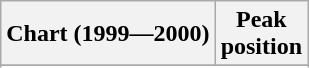<table class="wikitable plainrowheaders sortable" style="text-align:center;">
<tr>
<th scope="col">Chart (1999—2000)</th>
<th scope="col">Peak<br>position</th>
</tr>
<tr>
</tr>
<tr>
</tr>
<tr>
</tr>
</table>
